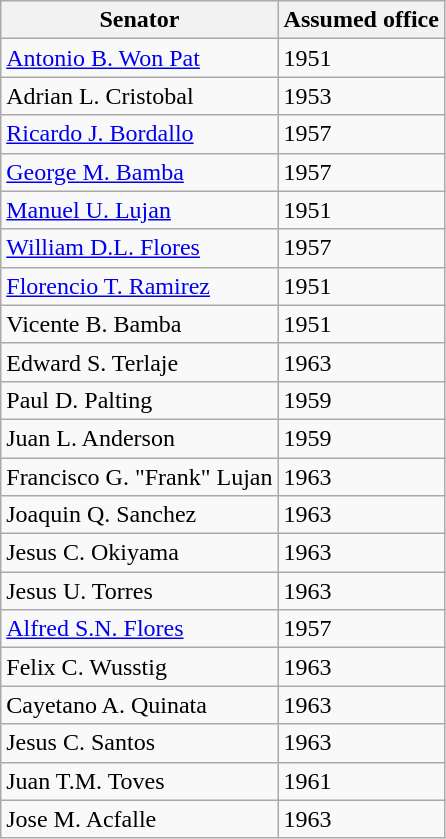<table class="wikitable sortable" id="votingmembers">
<tr style="vertical-align:bottom;">
<th>Senator</th>
<th>Assumed office</th>
</tr>
<tr>
<td><a href='#'>Antonio B. Won Pat</a></td>
<td>1951</td>
</tr>
<tr>
<td>Adrian L. Cristobal</td>
<td>1953</td>
</tr>
<tr>
<td><a href='#'>Ricardo J. Bordallo</a></td>
<td>1957</td>
</tr>
<tr>
<td><a href='#'>George M. Bamba</a></td>
<td>1957</td>
</tr>
<tr>
<td><a href='#'>Manuel U. Lujan</a></td>
<td>1951</td>
</tr>
<tr>
<td><a href='#'>William D.L. Flores</a></td>
<td>1957</td>
</tr>
<tr>
<td><a href='#'>Florencio T. Ramirez</a></td>
<td>1951</td>
</tr>
<tr>
<td>Vicente B. Bamba</td>
<td>1951</td>
</tr>
<tr>
<td>Edward S. Terlaje</td>
<td>1963</td>
</tr>
<tr>
<td>Paul D. Palting</td>
<td>1959</td>
</tr>
<tr>
<td>Juan L. Anderson</td>
<td>1959</td>
</tr>
<tr>
<td>Francisco G. "Frank" Lujan</td>
<td>1963</td>
</tr>
<tr>
<td>Joaquin Q. Sanchez</td>
<td>1963</td>
</tr>
<tr>
<td>Jesus C. Okiyama</td>
<td>1963</td>
</tr>
<tr>
<td>Jesus U. Torres</td>
<td>1963</td>
</tr>
<tr>
<td><a href='#'>Alfred S.N. Flores</a></td>
<td>1957</td>
</tr>
<tr>
<td>Felix C. Wusstig</td>
<td>1963</td>
</tr>
<tr>
<td>Cayetano A. Quinata</td>
<td>1963</td>
</tr>
<tr>
<td>Jesus C. Santos</td>
<td>1963</td>
</tr>
<tr>
<td>Juan T.M. Toves</td>
<td>1961</td>
</tr>
<tr>
<td>Jose M. Acfalle</td>
<td>1963</td>
</tr>
</table>
